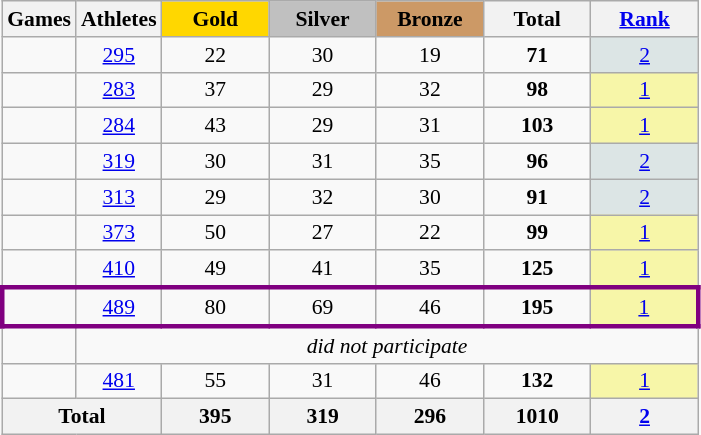<table class="wikitable" style="text-align:center; font-size:90%;">
<tr>
<th>Games</th>
<th>Athletes</th>
<td style="background:gold; width:4.5em; font-weight:bold;">Gold</td>
<td style="background:silver; width:4.5em; font-weight:bold;">Silver</td>
<td style="background:#cc9966; width:4.5em; font-weight:bold;">Bronze</td>
<th style="width:4.5em; font-weight:bold;">Total</th>
<th style="width:4.5em; font-weight:bold;"><a href='#'>Rank</a></th>
</tr>
<tr>
<td align=left></td>
<td><a href='#'>295</a></td>
<td>22</td>
<td>30</td>
<td>19</td>
<td><strong>71</strong></td>
<td bgcolor=DCE5E5><a href='#'>2</a></td>
</tr>
<tr>
<td align=left></td>
<td><a href='#'>283</a></td>
<td>37</td>
<td>29</td>
<td>32</td>
<td><strong>98</strong></td>
<td bgcolor=F7F6A8><a href='#'>1</a></td>
</tr>
<tr>
<td align=left></td>
<td><a href='#'>284</a></td>
<td>43</td>
<td>29</td>
<td>31</td>
<td><strong>103</strong></td>
<td bgcolor=F7F6A8><a href='#'>1</a></td>
</tr>
<tr>
<td align=left></td>
<td><a href='#'>319</a></td>
<td>30</td>
<td>31</td>
<td>35</td>
<td><strong>96</strong></td>
<td bgcolor=DCE5E5><a href='#'>2</a></td>
</tr>
<tr>
<td align=left></td>
<td><a href='#'>313</a></td>
<td>29</td>
<td>32</td>
<td>30</td>
<td><strong>91</strong></td>
<td bgcolor=DCE5E5><a href='#'>2</a></td>
</tr>
<tr>
<td align=left></td>
<td><a href='#'>373</a></td>
<td>50</td>
<td>27</td>
<td>22</td>
<td><strong>99</strong></td>
<td bgcolor=F7F6A8><a href='#'>1</a></td>
</tr>
<tr>
<td align=left></td>
<td><a href='#'>410</a></td>
<td>49</td>
<td>41</td>
<td>35</td>
<td><strong>125</strong></td>
<td bgcolor=F7F6A8><a href='#'>1</a></td>
</tr>
<tr style="border: 3px solid purple">
<td align=left></td>
<td><a href='#'>489</a></td>
<td>80</td>
<td>69</td>
<td>46</td>
<td><strong>195</strong></td>
<td bgcolor=F7F6A8><a href='#'>1</a></td>
</tr>
<tr>
<td align=left></td>
<td colspan=6><em>did not participate</em></td>
</tr>
<tr>
<td align=left></td>
<td><a href='#'>481</a></td>
<td>55</td>
<td>31</td>
<td>46</td>
<td><strong>132</strong></td>
<td bgcolor=F7F6A8><a href='#'>1</a></td>
</tr>
<tr>
<th colspan=2>Total</th>
<th>395</th>
<th>319</th>
<th>296</th>
<th>1010</th>
<th><a href='#'>2</a></th>
</tr>
</table>
